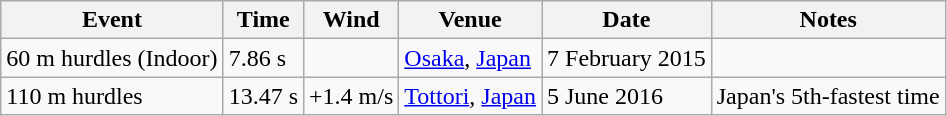<table class="wikitable">
<tr>
<th>Event</th>
<th>Time</th>
<th>Wind</th>
<th>Venue</th>
<th>Date</th>
<th>Notes</th>
</tr>
<tr>
<td>60 m hurdles (Indoor)</td>
<td>7.86 s</td>
<td></td>
<td><a href='#'>Osaka</a>, <a href='#'>Japan</a></td>
<td>7 February 2015</td>
<td></td>
</tr>
<tr>
<td>110 m hurdles</td>
<td>13.47 s</td>
<td>+1.4 m/s</td>
<td><a href='#'>Tottori</a>, <a href='#'>Japan</a></td>
<td>5 June 2016</td>
<td>Japan's 5th-fastest time</td>
</tr>
</table>
